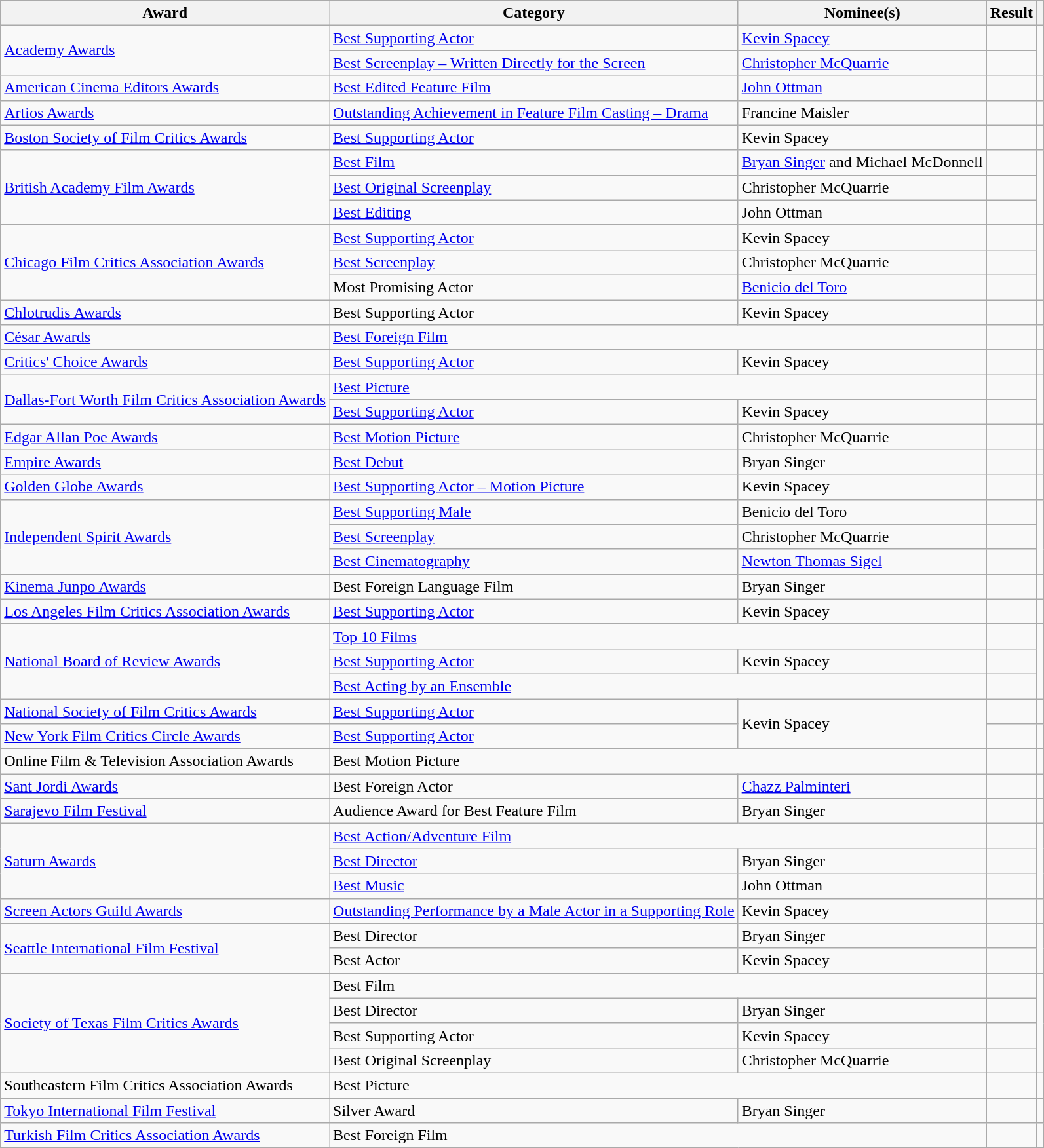<table class="wikitable sortable plainrowheaders">
<tr>
<th>Award</th>
<th>Category</th>
<th>Nominee(s)</th>
<th>Result</th>
<th></th>
</tr>
<tr>
<td rowspan="2"><a href='#'>Academy Awards</a></td>
<td><a href='#'>Best Supporting Actor</a></td>
<td><a href='#'>Kevin Spacey</a></td>
<td></td>
<td rowspan="2" align="center"><br> </td>
</tr>
<tr>
<td><a href='#'>Best Screenplay – Written Directly for the Screen</a></td>
<td><a href='#'>Christopher McQuarrie</a></td>
<td></td>
</tr>
<tr>
<td><a href='#'>American Cinema Editors Awards</a></td>
<td><a href='#'>Best Edited Feature Film</a></td>
<td><a href='#'>John Ottman</a></td>
<td></td>
<td align="center"></td>
</tr>
<tr>
<td><a href='#'>Artios Awards</a></td>
<td><a href='#'>Outstanding Achievement in Feature Film Casting – Drama</a></td>
<td>Francine Maisler</td>
<td></td>
<td align="center"></td>
</tr>
<tr>
<td><a href='#'>Boston Society of Film Critics Awards</a></td>
<td><a href='#'>Best Supporting Actor</a></td>
<td>Kevin Spacey</td>
<td></td>
<td align="center"></td>
</tr>
<tr>
<td rowspan="3"><a href='#'>British Academy Film Awards</a></td>
<td><a href='#'>Best Film</a></td>
<td><a href='#'>Bryan Singer</a> and Michael McDonnell</td>
<td></td>
<td rowspan="3" align="center"></td>
</tr>
<tr>
<td><a href='#'>Best Original Screenplay</a></td>
<td>Christopher McQuarrie</td>
<td></td>
</tr>
<tr>
<td><a href='#'>Best Editing</a></td>
<td>John Ottman</td>
<td></td>
</tr>
<tr>
<td rowspan="3"><a href='#'>Chicago Film Critics Association Awards</a></td>
<td><a href='#'>Best Supporting Actor</a></td>
<td>Kevin Spacey</td>
<td></td>
<td rowspan="3" align="center"></td>
</tr>
<tr>
<td><a href='#'>Best Screenplay</a></td>
<td>Christopher McQuarrie</td>
<td></td>
</tr>
<tr>
<td>Most Promising Actor</td>
<td><a href='#'>Benicio del Toro</a></td>
<td></td>
</tr>
<tr>
<td><a href='#'>Chlotrudis Awards</a></td>
<td>Best Supporting Actor</td>
<td>Kevin Spacey</td>
<td></td>
<td align="center"></td>
</tr>
<tr>
<td><a href='#'>César Awards</a></td>
<td colspan="2"><a href='#'>Best Foreign Film</a></td>
<td></td>
<td align="center"></td>
</tr>
<tr>
<td><a href='#'>Critics' Choice Awards</a></td>
<td><a href='#'>Best Supporting Actor</a></td>
<td>Kevin Spacey</td>
<td></td>
<td align="center"></td>
</tr>
<tr>
<td rowspan="2"><a href='#'>Dallas-Fort Worth Film Critics Association Awards</a></td>
<td colspan="2"><a href='#'>Best Picture</a></td>
<td></td>
<td rowspan="2" align="center"></td>
</tr>
<tr>
<td><a href='#'>Best Supporting Actor</a></td>
<td>Kevin Spacey</td>
<td></td>
</tr>
<tr>
<td><a href='#'>Edgar Allan Poe Awards</a></td>
<td><a href='#'>Best Motion Picture</a></td>
<td>Christopher McQuarrie</td>
<td></td>
<td align="center"></td>
</tr>
<tr>
<td><a href='#'>Empire Awards</a></td>
<td><a href='#'>Best Debut</a></td>
<td>Bryan Singer</td>
<td></td>
<td align="center"></td>
</tr>
<tr>
<td><a href='#'>Golden Globe Awards</a></td>
<td><a href='#'>Best Supporting Actor – Motion Picture</a></td>
<td>Kevin Spacey</td>
<td></td>
<td align="center"></td>
</tr>
<tr>
<td rowspan="3"><a href='#'>Independent Spirit Awards</a></td>
<td><a href='#'>Best Supporting Male</a></td>
<td>Benicio del Toro</td>
<td></td>
<td rowspan="3" align="center"></td>
</tr>
<tr>
<td><a href='#'>Best Screenplay</a></td>
<td>Christopher McQuarrie</td>
<td></td>
</tr>
<tr>
<td><a href='#'>Best Cinematography</a></td>
<td><a href='#'>Newton Thomas Sigel</a></td>
<td></td>
</tr>
<tr>
<td><a href='#'>Kinema Junpo Awards</a></td>
<td>Best Foreign Language Film</td>
<td>Bryan Singer</td>
<td></td>
<td align="center"></td>
</tr>
<tr>
<td><a href='#'>Los Angeles Film Critics Association Awards</a></td>
<td><a href='#'>Best Supporting Actor</a></td>
<td>Kevin Spacey</td>
<td></td>
<td align="center"></td>
</tr>
<tr>
<td rowspan="3"><a href='#'>National Board of Review Awards</a></td>
<td colspan="2"><a href='#'>Top 10 Films</a></td>
<td></td>
<td rowspan="3" align="center"></td>
</tr>
<tr>
<td><a href='#'>Best Supporting Actor</a></td>
<td>Kevin Spacey</td>
<td></td>
</tr>
<tr>
<td colspan="2"><a href='#'>Best Acting by an Ensemble</a></td>
<td></td>
</tr>
<tr>
<td><a href='#'>National Society of Film Critics Awards</a></td>
<td><a href='#'>Best Supporting Actor</a></td>
<td rowspan="2">Kevin Spacey</td>
<td></td>
<td align="center"></td>
</tr>
<tr>
<td><a href='#'>New York Film Critics Circle Awards</a></td>
<td><a href='#'>Best Supporting Actor</a></td>
<td></td>
<td align="center"></td>
</tr>
<tr>
<td>Online Film & Television Association Awards</td>
<td colspan="2">Best Motion Picture</td>
<td></td>
<td align="center"></td>
</tr>
<tr>
<td><a href='#'>Sant Jordi Awards</a></td>
<td>Best Foreign Actor</td>
<td><a href='#'>Chazz Palminteri</a></td>
<td></td>
<td align="center"></td>
</tr>
<tr>
<td><a href='#'>Sarajevo Film Festival</a></td>
<td>Audience Award for Best Feature Film</td>
<td>Bryan Singer</td>
<td></td>
<td align="center"></td>
</tr>
<tr>
<td rowspan="3"><a href='#'>Saturn Awards</a></td>
<td colspan="2"><a href='#'>Best Action/Adventure Film</a></td>
<td></td>
<td rowspan="3" align="center"></td>
</tr>
<tr>
<td><a href='#'>Best Director</a></td>
<td>Bryan Singer</td>
<td></td>
</tr>
<tr>
<td><a href='#'>Best Music</a></td>
<td>John Ottman</td>
<td></td>
</tr>
<tr>
<td><a href='#'>Screen Actors Guild Awards</a></td>
<td><a href='#'>Outstanding Performance by a Male Actor in a Supporting Role</a></td>
<td>Kevin Spacey</td>
<td></td>
<td align="center"></td>
</tr>
<tr>
<td rowspan="2"><a href='#'>Seattle International Film Festival</a></td>
<td>Best Director</td>
<td>Bryan Singer</td>
<td></td>
<td rowspan="2" align="center"></td>
</tr>
<tr>
<td>Best Actor</td>
<td>Kevin Spacey</td>
<td></td>
</tr>
<tr>
<td rowspan="4"><a href='#'>Society of Texas Film Critics Awards</a></td>
<td colspan="2">Best Film</td>
<td></td>
<td rowspan="4" align="center"></td>
</tr>
<tr>
<td>Best Director</td>
<td>Bryan Singer</td>
<td></td>
</tr>
<tr>
<td>Best Supporting Actor</td>
<td>Kevin Spacey</td>
<td></td>
</tr>
<tr>
<td>Best Original Screenplay</td>
<td>Christopher McQuarrie</td>
<td></td>
</tr>
<tr>
<td>Southeastern Film Critics Association Awards</td>
<td colspan="2">Best Picture</td>
<td></td>
<td align="center"></td>
</tr>
<tr>
<td><a href='#'>Tokyo International Film Festival</a></td>
<td>Silver Award</td>
<td>Bryan Singer</td>
<td></td>
<td align="center"></td>
</tr>
<tr>
<td><a href='#'>Turkish Film Critics Association Awards</a></td>
<td colspan="2">Best Foreign Film</td>
<td></td>
<td align="center"></td>
</tr>
</table>
